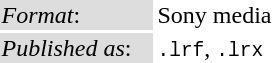<table style="text-align:left;">
<tr>
<td style="background:#ddd; width:100px;"><em>Format</em>:</td>
<td>Sony media</td>
</tr>
<tr>
<td style="background:#ddd;"><em>Published as</em>:</td>
<td><code>.lrf</code>, <code>.lrx</code></td>
</tr>
</table>
